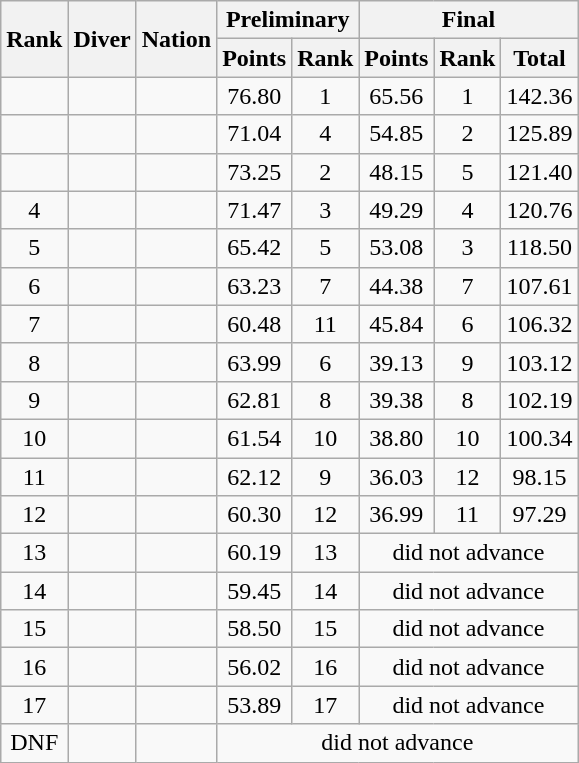<table class="wikitable sortable" style="text-align:center;">
<tr>
<th rowspan=2>Rank</th>
<th rowspan=2>Diver</th>
<th rowspan=2>Nation</th>
<th colspan=2>Preliminary</th>
<th colspan=3>Final</th>
</tr>
<tr>
<th>Points</th>
<th>Rank</th>
<th>Points</th>
<th>Rank</th>
<th>Total</th>
</tr>
<tr>
<td></td>
<td align=left></td>
<td align=left></td>
<td>76.80</td>
<td>1</td>
<td>65.56</td>
<td>1</td>
<td>142.36</td>
</tr>
<tr>
<td></td>
<td align=left></td>
<td align=left></td>
<td>71.04</td>
<td>4</td>
<td>54.85</td>
<td>2</td>
<td>125.89</td>
</tr>
<tr>
<td></td>
<td align=left></td>
<td align=left></td>
<td>73.25</td>
<td>2</td>
<td>48.15</td>
<td>5</td>
<td>121.40</td>
</tr>
<tr>
<td>4</td>
<td align=left></td>
<td align=left></td>
<td>71.47</td>
<td>3</td>
<td>49.29</td>
<td>4</td>
<td>120.76</td>
</tr>
<tr>
<td>5</td>
<td align=left></td>
<td align=left></td>
<td>65.42</td>
<td>5</td>
<td>53.08</td>
<td>3</td>
<td>118.50</td>
</tr>
<tr>
<td>6</td>
<td align=left></td>
<td align=left></td>
<td>63.23</td>
<td>7</td>
<td>44.38</td>
<td>7</td>
<td>107.61</td>
</tr>
<tr>
<td>7</td>
<td align=left></td>
<td align=left></td>
<td>60.48</td>
<td>11</td>
<td>45.84</td>
<td>6</td>
<td>106.32</td>
</tr>
<tr>
<td>8</td>
<td align=left></td>
<td align=left></td>
<td>63.99</td>
<td>6</td>
<td>39.13</td>
<td>9</td>
<td>103.12</td>
</tr>
<tr>
<td>9</td>
<td align=left></td>
<td align=left></td>
<td>62.81</td>
<td>8</td>
<td>39.38</td>
<td>8</td>
<td>102.19</td>
</tr>
<tr>
<td>10</td>
<td align=left></td>
<td align=left></td>
<td>61.54</td>
<td>10</td>
<td>38.80</td>
<td>10</td>
<td>100.34</td>
</tr>
<tr>
<td>11</td>
<td align=left></td>
<td align=left></td>
<td>62.12</td>
<td>9</td>
<td>36.03</td>
<td>12</td>
<td>98.15</td>
</tr>
<tr>
<td>12</td>
<td align=left></td>
<td align=left></td>
<td>60.30</td>
<td>12</td>
<td>36.99</td>
<td>11</td>
<td>97.29</td>
</tr>
<tr>
<td>13</td>
<td align=left></td>
<td align=left></td>
<td>60.19</td>
<td>13</td>
<td colspan=3>did not advance</td>
</tr>
<tr>
<td>14</td>
<td align=left></td>
<td align=left></td>
<td>59.45</td>
<td>14</td>
<td colspan=3>did not advance</td>
</tr>
<tr>
<td>15</td>
<td align=left></td>
<td align="left"></td>
<td>58.50</td>
<td>15</td>
<td colspan=3>did not advance</td>
</tr>
<tr>
<td>16</td>
<td align=left></td>
<td align=left></td>
<td>56.02</td>
<td>16</td>
<td colspan=3>did not advance</td>
</tr>
<tr>
<td>17</td>
<td align=left></td>
<td align=left></td>
<td>53.89</td>
<td>17</td>
<td colspan=3>did not advance</td>
</tr>
<tr>
<td>DNF</td>
<td align=left></td>
<td align=left></td>
<td colspan=5>did not advance</td>
</tr>
</table>
